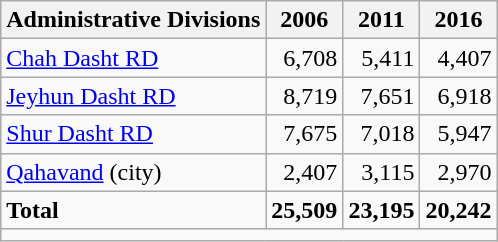<table class="wikitable">
<tr>
<th>Administrative Divisions</th>
<th>2006</th>
<th>2011</th>
<th>2016</th>
</tr>
<tr>
<td><a href='#'>Chah Dasht RD</a></td>
<td style="text-align: right;">6,708</td>
<td style="text-align: right;">5,411</td>
<td style="text-align: right;">4,407</td>
</tr>
<tr>
<td><a href='#'>Jeyhun Dasht RD</a></td>
<td style="text-align: right;">8,719</td>
<td style="text-align: right;">7,651</td>
<td style="text-align: right;">6,918</td>
</tr>
<tr>
<td><a href='#'>Shur Dasht RD</a></td>
<td style="text-align: right;">7,675</td>
<td style="text-align: right;">7,018</td>
<td style="text-align: right;">5,947</td>
</tr>
<tr>
<td><a href='#'>Qahavand</a> (city)</td>
<td style="text-align: right;">2,407</td>
<td style="text-align: right;">3,115</td>
<td style="text-align: right;">2,970</td>
</tr>
<tr>
<td><strong>Total</strong></td>
<td style="text-align: right;"><strong>25,509</strong></td>
<td style="text-align: right;"><strong>23,195</strong></td>
<td style="text-align: right;"><strong>20,242</strong></td>
</tr>
<tr>
<td colspan=4></td>
</tr>
</table>
